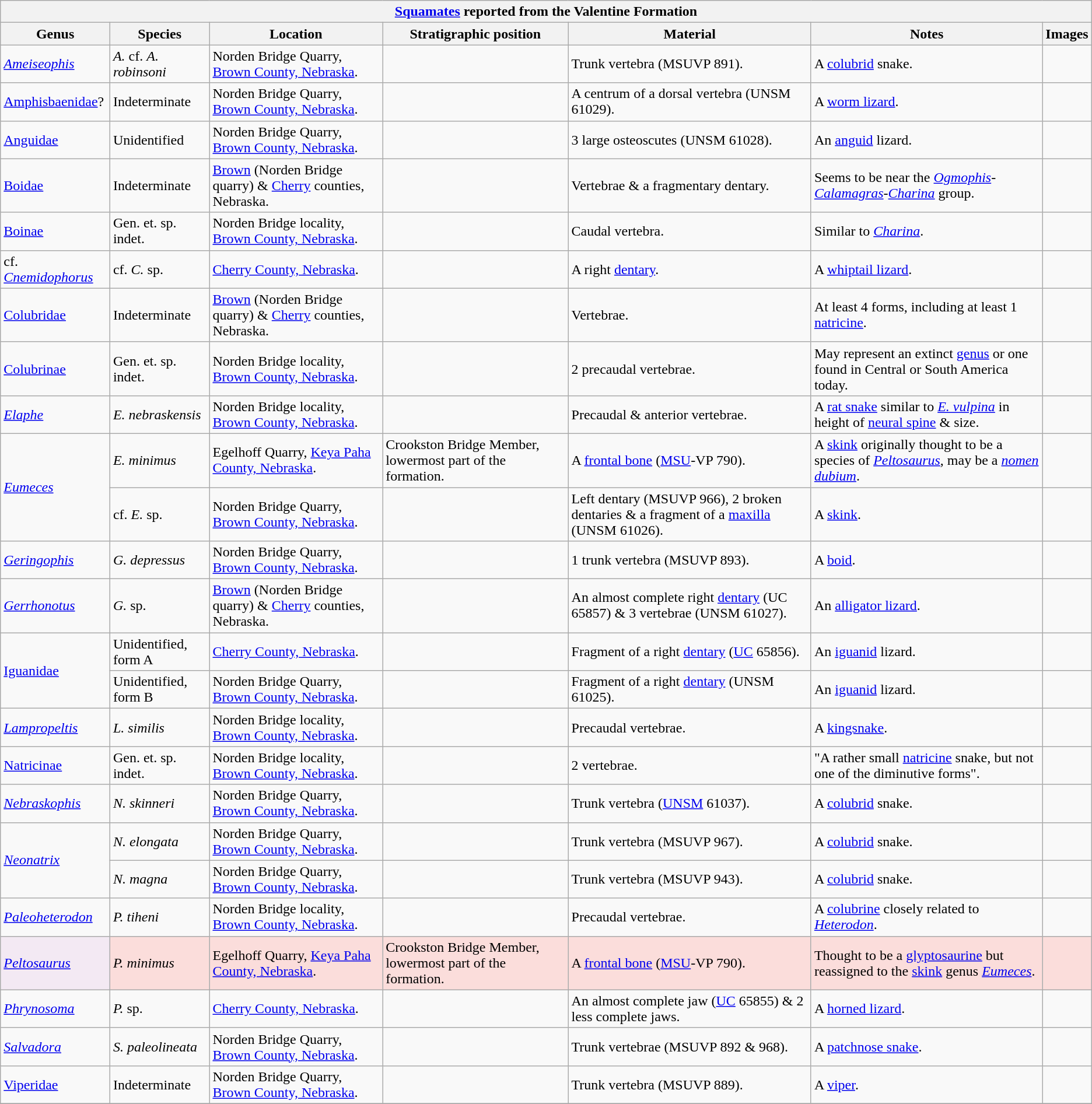<table class="wikitable" align="center">
<tr>
<th colspan="7" align="center"><strong><a href='#'>Squamates</a> reported from the Valentine Formation</strong></th>
</tr>
<tr>
<th>Genus</th>
<th>Species</th>
<th>Location</th>
<th><strong>Stratigraphic position</strong></th>
<th><strong>Material</strong></th>
<th>Notes</th>
<th>Images</th>
</tr>
<tr>
<td><em><a href='#'>Ameiseophis</a></em></td>
<td><em>A.</em> cf. <em>A. robinsoni</em></td>
<td>Norden Bridge Quarry, <a href='#'>Brown County, Nebraska</a>.</td>
<td></td>
<td>Trunk vertebra (MSUVP 891).</td>
<td>A <a href='#'>colubrid</a> snake.</td>
<td></td>
</tr>
<tr>
<td><a href='#'>Amphisbaenidae</a>?</td>
<td>Indeterminate</td>
<td>Norden Bridge Quarry, <a href='#'>Brown County, Nebraska</a>.</td>
<td></td>
<td>A centrum of a dorsal vertebra (UNSM 61029).</td>
<td>A <a href='#'>worm lizard</a>.</td>
<td></td>
</tr>
<tr>
<td><a href='#'>Anguidae</a></td>
<td>Unidentified</td>
<td>Norden Bridge Quarry, <a href='#'>Brown County, Nebraska</a>.</td>
<td></td>
<td>3 large osteoscutes (UNSM 61028).</td>
<td>An <a href='#'>anguid</a> lizard.</td>
<td></td>
</tr>
<tr>
<td><a href='#'>Boidae</a></td>
<td>Indeterminate</td>
<td><a href='#'>Brown</a> (Norden Bridge quarry) & <a href='#'>Cherry</a> counties, Nebraska.</td>
<td></td>
<td>Vertebrae & a fragmentary dentary.</td>
<td>Seems to be near the <em><a href='#'>Ogmophis</a></em>-<em><a href='#'>Calamagras</a></em>-<em><a href='#'>Charina</a></em> group.</td>
<td></td>
</tr>
<tr>
<td><a href='#'>Boinae</a></td>
<td>Gen. et. sp. indet.</td>
<td>Norden Bridge locality, <a href='#'>Brown County, Nebraska</a>.</td>
<td></td>
<td>Caudal vertebra.</td>
<td>Similar to <em><a href='#'>Charina</a></em>.</td>
<td></td>
</tr>
<tr>
<td>cf. <em><a href='#'>Cnemidophorus</a></em></td>
<td>cf. <em>C.</em> sp.</td>
<td><a href='#'>Cherry County, Nebraska</a>.</td>
<td></td>
<td>A right <a href='#'>dentary</a>.</td>
<td>A <a href='#'>whiptail lizard</a>.</td>
<td></td>
</tr>
<tr>
<td><a href='#'>Colubridae</a></td>
<td>Indeterminate</td>
<td><a href='#'>Brown</a> (Norden Bridge quarry) & <a href='#'>Cherry</a> counties, Nebraska.</td>
<td></td>
<td>Vertebrae.</td>
<td>At least 4 forms, including at least 1 <a href='#'>natricine</a>.</td>
<td></td>
</tr>
<tr>
<td><a href='#'>Colubrinae</a></td>
<td>Gen. et. sp. indet.</td>
<td>Norden Bridge locality, <a href='#'>Brown County, Nebraska</a>.</td>
<td></td>
<td>2 precaudal vertebrae.</td>
<td>May represent an extinct <a href='#'>genus</a> or one found in Central or South America today.</td>
<td></td>
</tr>
<tr>
<td><em><a href='#'>Elaphe</a></em></td>
<td><em>E. nebraskensis</em></td>
<td>Norden Bridge locality, <a href='#'>Brown County, Nebraska</a>.</td>
<td></td>
<td>Precaudal & anterior vertebrae.</td>
<td>A <a href='#'>rat snake</a> similar to <a href='#'><em>E. vulpina</em></a> in height of <a href='#'>neural spine</a> & size.</td>
<td></td>
</tr>
<tr>
<td rowspan=2><em><a href='#'>Eumeces</a></em></td>
<td><em>E. minimus</em></td>
<td>Egelhoff Quarry, <a href='#'>Keya Paha County, Nebraska</a>.</td>
<td>Crookston Bridge Member, lowermost part of the formation.</td>
<td>A <a href='#'>frontal bone</a> (<a href='#'>MSU</a>-VP 790).</td>
<td>A <a href='#'>skink</a> originally thought to be a species of <em><a href='#'>Peltosaurus</a></em>, may be a <em><a href='#'>nomen dubium</a></em>.</td>
<td></td>
</tr>
<tr>
<td>cf. <em>E.</em> sp.</td>
<td>Norden Bridge Quarry, <a href='#'>Brown County, Nebraska</a>.</td>
<td></td>
<td>Left dentary (MSUVP 966), 2 broken dentaries & a fragment of a <a href='#'>maxilla</a> (UNSM 61026).</td>
<td>A <a href='#'>skink</a>.</td>
<td></td>
</tr>
<tr>
<td><em><a href='#'>Geringophis</a></em></td>
<td><em>G. depressus</em></td>
<td>Norden Bridge Quarry, <a href='#'>Brown County, Nebraska</a>.</td>
<td></td>
<td>1 trunk vertebra (MSUVP 893).</td>
<td>A <a href='#'>boid</a>.</td>
<td></td>
</tr>
<tr>
<td><em><a href='#'>Gerrhonotus</a></em></td>
<td><em>G.</em> sp.</td>
<td><a href='#'>Brown</a> (Norden Bridge quarry) & <a href='#'>Cherry</a> counties, Nebraska.</td>
<td></td>
<td>An almost complete right <a href='#'>dentary</a> (UC 65857) & 3 vertebrae (UNSM 61027).</td>
<td>An <a href='#'>alligator lizard</a>.</td>
<td></td>
</tr>
<tr>
<td rowspan=2><a href='#'>Iguanidae</a></td>
<td>Unidentified, form A</td>
<td><a href='#'>Cherry County, Nebraska</a>.</td>
<td></td>
<td>Fragment of a right <a href='#'>dentary</a> (<a href='#'>UC</a> 65856).</td>
<td>An <a href='#'>iguanid</a> lizard.</td>
<td></td>
</tr>
<tr>
<td>Unidentified, form B</td>
<td>Norden Bridge Quarry, <a href='#'>Brown County, Nebraska</a>.</td>
<td></td>
<td>Fragment of a right <a href='#'>dentary</a> (UNSM 61025).</td>
<td>An <a href='#'>iguanid</a> lizard.</td>
<td></td>
</tr>
<tr>
<td><em><a href='#'>Lampropeltis</a></em></td>
<td><em>L. similis</em></td>
<td>Norden Bridge locality, <a href='#'>Brown County, Nebraska</a>.</td>
<td></td>
<td>Precaudal vertebrae.</td>
<td>A <a href='#'>kingsnake</a>.</td>
<td></td>
</tr>
<tr>
<td><a href='#'>Natricinae</a></td>
<td>Gen. et. sp. indet.</td>
<td>Norden Bridge locality, <a href='#'>Brown County, Nebraska</a>.</td>
<td></td>
<td>2 vertebrae.</td>
<td>"A rather small <a href='#'>natricine</a> snake, but not one of the diminutive forms".</td>
<td></td>
</tr>
<tr>
<td><em><a href='#'>Nebraskophis</a></em></td>
<td><em>N. skinneri</em></td>
<td>Norden Bridge Quarry, <a href='#'>Brown County, Nebraska</a>.</td>
<td></td>
<td>Trunk vertebra (<a href='#'>UNSM</a> 61037).</td>
<td>A <a href='#'>colubrid</a> snake.</td>
<td></td>
</tr>
<tr>
<td rowspan=2><em><a href='#'>Neonatrix</a></em></td>
<td><em>N. elongata</em></td>
<td>Norden Bridge Quarry, <a href='#'>Brown County, Nebraska</a>.</td>
<td></td>
<td>Trunk vertebra (MSUVP 967).</td>
<td>A <a href='#'>colubrid</a> snake.</td>
<td></td>
</tr>
<tr>
<td><em>N. magna</em></td>
<td>Norden Bridge Quarry, <a href='#'>Brown County, Nebraska</a>.</td>
<td></td>
<td>Trunk vertebra (MSUVP 943).</td>
<td>A <a href='#'>colubrid</a> snake.</td>
<td></td>
</tr>
<tr>
<td><em><a href='#'>Paleoheterodon</a></em></td>
<td><em>P. tiheni</em></td>
<td>Norden Bridge locality, <a href='#'>Brown County, Nebraska</a>.</td>
<td></td>
<td>Precaudal vertebrae.</td>
<td>A <a href='#'>colubrine</a> closely related to <em><a href='#'>Heterodon</a></em>.</td>
<td></td>
</tr>
<tr>
<td style="background:#f3e9f3;"><em><a href='#'>Peltosaurus</a></em></td>
<td style="background:#fbdddb;"><em>P. minimus</em></td>
<td style="background:#fbdddb;">Egelhoff Quarry, <a href='#'>Keya Paha County, Nebraska</a>.</td>
<td style="background:#fbdddb;">Crookston Bridge Member, lowermost part of the formation.</td>
<td style="background:#fbdddb;">A <a href='#'>frontal bone</a> (<a href='#'>MSU</a>-VP 790).</td>
<td style="background:#fbdddb;">Thought to be a <a href='#'>glyptosaurine</a> but reassigned to the <a href='#'>skink</a> genus <em><a href='#'>Eumeces</a></em>.</td>
<td style="background:#fbdddb;"></td>
</tr>
<tr>
<td><em><a href='#'>Phrynosoma</a></em></td>
<td><em>P.</em> sp.</td>
<td><a href='#'>Cherry County, Nebraska</a>.</td>
<td></td>
<td>An almost complete jaw (<a href='#'>UC</a> 65855) & 2 less complete jaws.</td>
<td>A <a href='#'>horned lizard</a>.</td>
<td></td>
</tr>
<tr>
<td><em><a href='#'>Salvadora</a></em></td>
<td><em>S. paleolineata</em></td>
<td>Norden Bridge Quarry, <a href='#'>Brown County, Nebraska</a>.</td>
<td></td>
<td>Trunk vertebrae (MSUVP 892 & 968).</td>
<td>A <a href='#'>patchnose snake</a>.</td>
<td></td>
</tr>
<tr>
<td><a href='#'>Viperidae</a></td>
<td>Indeterminate</td>
<td>Norden Bridge Quarry, <a href='#'>Brown County, Nebraska</a>.</td>
<td></td>
<td>Trunk vertebra (MSUVP 889).</td>
<td>A <a href='#'>viper</a>.</td>
<td></td>
</tr>
<tr>
</tr>
</table>
